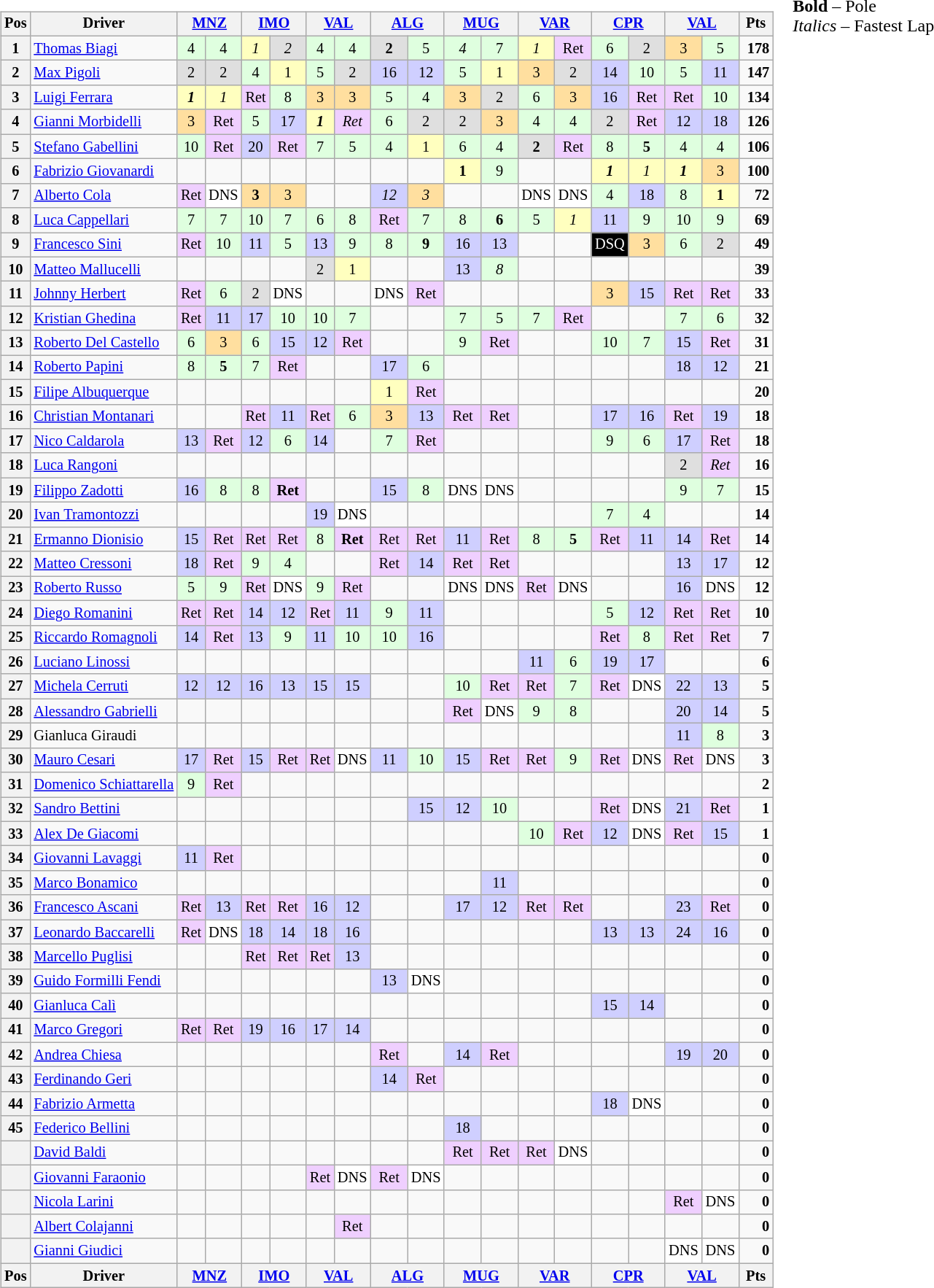<table>
<tr>
<td valign="top"><br><table align="left"| class="wikitable" style="font-size: 85%; text-align: center">
<tr valign="top">
<th valign="middle">Pos</th>
<th valign="middle">Driver</th>
<th colspan=2><a href='#'>MNZ</a><br></th>
<th colspan=2><a href='#'>IMO</a><br></th>
<th colspan=2><a href='#'>VAL</a><br></th>
<th colspan=2><a href='#'>ALG</a><br></th>
<th colspan=2><a href='#'>MUG</a><br></th>
<th colspan=2><a href='#'>VAR</a><br></th>
<th colspan=2><a href='#'>CPR</a><br></th>
<th colspan=2><a href='#'>VAL</a><br></th>
<th valign="middle"> Pts </th>
</tr>
<tr>
<th>1</th>
<td align="left"> <a href='#'>Thomas Biagi</a></td>
<td style="background:#dfffdf;">4</td>
<td style="background:#dfffdf;">4</td>
<td style="background:#ffffbf;"><em>1</em></td>
<td style="background:#dfdfdf;"><em>2</em></td>
<td style="background:#dfffdf;">4</td>
<td style="background:#dfffdf;">4</td>
<td style="background:#dfdfdf;"><strong>2</strong></td>
<td style="background:#dfffdf;">5</td>
<td style="background:#dfffdf;"><em>4</em></td>
<td style="background:#dfffdf;">7</td>
<td style="background:#ffffbf;"><em>1</em></td>
<td style="background:#efcfff;">Ret</td>
<td style="background:#dfffdf;">6</td>
<td style="background:#dfdfdf;">2</td>
<td style="background:#ffdf9f;">3</td>
<td style="background:#dfffdf;">5</td>
<td align="right"><strong>178</strong></td>
</tr>
<tr>
<th>2</th>
<td align="left"> <a href='#'>Max Pigoli</a></td>
<td style="background:#dfdfdf;">2</td>
<td style="background:#dfdfdf;">2</td>
<td style="background:#dfffdf;">4</td>
<td style="background:#ffffbf;">1</td>
<td style="background:#dfffdf;">5</td>
<td style="background:#dfdfdf;">2</td>
<td style="background:#cfcfff;">16</td>
<td style="background:#cfcfff;">12</td>
<td style="background:#dfffdf;">5</td>
<td style="background:#ffffbf;">1</td>
<td style="background:#ffdf9f;">3</td>
<td style="background:#dfdfdf;">2</td>
<td style="background:#cfcfff;">14</td>
<td style="background:#dfffdf;">10</td>
<td style="background:#dfffdf;">5</td>
<td style="background:#cfcfff;">11</td>
<td align="right"><strong>147</strong></td>
</tr>
<tr>
<th>3</th>
<td align="left"> <a href='#'>Luigi Ferrara</a></td>
<td style="background:#ffffbf;"><strong><em>1</em></strong></td>
<td style="background:#ffffbf;"><em>1</em></td>
<td style="background:#efcfff;">Ret</td>
<td style="background:#dfffdf;">8</td>
<td style="background:#ffdf9f;">3</td>
<td style="background:#ffdf9f;">3</td>
<td style="background:#dfffdf;">5</td>
<td style="background:#dfffdf;">4</td>
<td style="background:#ffdf9f;">3</td>
<td style="background:#dfdfdf;">2</td>
<td style="background:#dfffdf;">6</td>
<td style="background:#ffdf9f;">3</td>
<td style="background:#cfcfff;">16</td>
<td style="background:#efcfff;">Ret</td>
<td style="background:#efcfff;">Ret</td>
<td style="background:#dfffdf;">10</td>
<td align="right"><strong>134</strong></td>
</tr>
<tr>
<th>4</th>
<td align="left"> <a href='#'>Gianni Morbidelli</a></td>
<td style="background:#ffdf9f;">3</td>
<td style="background:#efcfff;">Ret</td>
<td style="background:#dfffdf;">5</td>
<td style="background:#cfcfff;">17</td>
<td style="background:#ffffbf;"><strong><em>1</em></strong></td>
<td style="background:#efcfff;"><em>Ret</em></td>
<td style="background:#dfffdf;">6</td>
<td style="background:#dfdfdf;">2</td>
<td style="background:#dfdfdf;">2</td>
<td style="background:#ffdf9f;">3</td>
<td style="background:#dfffdf;">4</td>
<td style="background:#dfffdf;">4</td>
<td style="background:#dfdfdf;">2</td>
<td style="background:#efcfff;">Ret</td>
<td style="background:#cfcfff;">12</td>
<td style="background:#cfcfff;">18</td>
<td align="right"><strong>126</strong></td>
</tr>
<tr>
<th>5</th>
<td align="left"> <a href='#'>Stefano Gabellini</a></td>
<td style="background:#dfffdf;">10</td>
<td style="background:#efcfff;">Ret</td>
<td style="background:#cfcfff;">20</td>
<td style="background:#efcfff;">Ret</td>
<td style="background:#dfffdf;">7</td>
<td style="background:#dfffdf;">5</td>
<td style="background:#dfffdf;">4</td>
<td style="background:#ffffbf;">1</td>
<td style="background:#dfffdf;">6</td>
<td style="background:#dfffdf;">4</td>
<td style="background:#dfdfdf;"><strong>2</strong></td>
<td style="background:#efcfff;">Ret</td>
<td style="background:#dfffdf;">8</td>
<td style="background:#dfffdf;"><strong>5</strong></td>
<td style="background:#dfffdf;">4</td>
<td style="background:#dfffdf;">4</td>
<td align="right"><strong>106</strong></td>
</tr>
<tr>
<th>6</th>
<td align="left"> <a href='#'>Fabrizio Giovanardi</a></td>
<td></td>
<td></td>
<td></td>
<td></td>
<td></td>
<td></td>
<td></td>
<td></td>
<td style="background:#ffffbf;"><strong>1</strong></td>
<td style="background:#dfffdf;">9</td>
<td></td>
<td></td>
<td style="background:#ffffbf;"><strong><em>1</em></strong></td>
<td style="background:#ffffbf;"><em>1</em></td>
<td style="background:#ffffbf;"><strong><em>1</em></strong></td>
<td style="background:#ffdf9f;">3</td>
<td align="right"><strong>100</strong></td>
</tr>
<tr>
<th>7</th>
<td align="left"> <a href='#'>Alberto Cola</a></td>
<td style="background:#efcfff;">Ret</td>
<td style="background:#ffffff;">DNS</td>
<td style="background:#ffdf9f;"><strong>3</strong></td>
<td style="background:#ffdf9f;">3</td>
<td></td>
<td></td>
<td style="background:#cfcfff;"><em>12</em></td>
<td style="background:#ffdf9f;"><em>3</em></td>
<td></td>
<td></td>
<td style="background:#ffffff;">DNS</td>
<td style="background:#ffffff;">DNS</td>
<td style="background:#dfffdf;">4</td>
<td style="background:#cfcfff;">18</td>
<td style="background:#dfffdf;">8</td>
<td style="background:#ffffbf;"><strong>1</strong></td>
<td align="right"><strong>72</strong></td>
</tr>
<tr>
<th>8</th>
<td align="left"> <a href='#'>Luca Cappellari</a></td>
<td style="background:#dfffdf;">7</td>
<td style="background:#dfffdf;">7</td>
<td style="background:#dfffdf;">10</td>
<td style="background:#dfffdf;">7</td>
<td style="background:#dfffdf;">6</td>
<td style="background:#dfffdf;">8</td>
<td style="background:#efcfff;">Ret</td>
<td style="background:#dfffdf;">7</td>
<td style="background:#dfffdf;">8</td>
<td style="background:#dfffdf;"><strong>6</strong></td>
<td style="background:#dfffdf;">5</td>
<td style="background:#ffffbf;"><em>1</em></td>
<td style="background:#cfcfff;">11</td>
<td style="background:#dfffdf;">9</td>
<td style="background:#dfffdf;">10</td>
<td style="background:#dfffdf;">9</td>
<td align="right"><strong>69</strong></td>
</tr>
<tr>
<th>9</th>
<td align="left"> <a href='#'>Francesco Sini</a></td>
<td style="background:#efcfff;">Ret</td>
<td style="background:#dfffdf;">10</td>
<td style="background:#cfcfff;">11</td>
<td style="background:#dfffdf;">5</td>
<td style="background:#cfcfff;">13</td>
<td style="background:#dfffdf;">9</td>
<td style="background:#dfffdf;">8</td>
<td style="background:#dfffdf;"><strong>9</strong></td>
<td style="background:#cfcfff;">16</td>
<td style="background:#cfcfff;">13</td>
<td></td>
<td></td>
<td style="background:black; color:white;">DSQ</td>
<td style="background:#ffdf9f;">3</td>
<td style="background:#dfffdf;">6</td>
<td style="background:#dfdfdf;">2</td>
<td align="right"><strong>49</strong></td>
</tr>
<tr>
<th>10</th>
<td align="left"> <a href='#'>Matteo Mallucelli</a></td>
<td></td>
<td></td>
<td></td>
<td></td>
<td style="background:#dfdfdf;">2</td>
<td style="background:#ffffbf;">1</td>
<td></td>
<td></td>
<td style="background:#cfcfff;">13</td>
<td style="background:#dfffdf;"><em>8</em></td>
<td></td>
<td></td>
<td></td>
<td></td>
<td></td>
<td></td>
<td align="right"><strong>39</strong></td>
</tr>
<tr>
<th>11</th>
<td align="left"> <a href='#'>Johnny Herbert</a></td>
<td style="background:#efcfff;">Ret</td>
<td style="background:#dfffdf;">6</td>
<td style="background:#dfdfdf;">2</td>
<td style="background:#ffffff;">DNS</td>
<td></td>
<td></td>
<td style="background:#ffffff;">DNS</td>
<td style="background:#efcfff;">Ret</td>
<td></td>
<td></td>
<td></td>
<td></td>
<td style="background:#ffdf9f;">3</td>
<td style="background:#cfcfff;">15</td>
<td style="background:#efcfff;">Ret</td>
<td style="background:#efcfff;">Ret</td>
<td align="right"><strong>33</strong></td>
</tr>
<tr>
<th>12</th>
<td align="left"> <a href='#'>Kristian Ghedina</a></td>
<td style="background:#efcfff;">Ret</td>
<td style="background:#cfcfff;">11</td>
<td style="background:#cfcfff;">17</td>
<td style="background:#dfffdf;">10</td>
<td style="background:#dfffdf;">10</td>
<td style="background:#dfffdf;">7</td>
<td></td>
<td></td>
<td style="background:#dfffdf;">7</td>
<td style="background:#dfffdf;">5</td>
<td style="background:#dfffdf;">7</td>
<td style="background:#efcfff;">Ret</td>
<td></td>
<td></td>
<td style="background:#dfffdf;">7</td>
<td style="background:#dfffdf;">6</td>
<td align="right"><strong>32</strong></td>
</tr>
<tr>
<th>13</th>
<td align="left"> <a href='#'>Roberto Del Castello</a></td>
<td style="background:#dfffdf;">6</td>
<td style="background:#ffdf9f;">3</td>
<td style="background:#dfffdf;">6</td>
<td style="background:#cfcfff;">15</td>
<td style="background:#cfcfff;">12</td>
<td style="background:#efcfff;">Ret</td>
<td></td>
<td></td>
<td style="background:#dfffdf;">9</td>
<td style="background:#efcfff;">Ret</td>
<td></td>
<td></td>
<td style="background:#dfffdf;">10</td>
<td style="background:#dfffdf;">7</td>
<td style="background:#cfcfff;">15</td>
<td style="background:#efcfff;">Ret</td>
<td align="right"><strong>31</strong></td>
</tr>
<tr>
<th>14</th>
<td align="left"> <a href='#'>Roberto Papini</a></td>
<td style="background:#dfffdf;">8</td>
<td style="background:#dfffdf;"><strong>5</strong></td>
<td style="background:#dfffdf;">7</td>
<td style="background:#efcfff;">Ret</td>
<td></td>
<td></td>
<td style="background:#cfcfff;">17</td>
<td style="background:#dfffdf;">6</td>
<td></td>
<td></td>
<td></td>
<td></td>
<td></td>
<td></td>
<td style="background:#cfcfff;">18</td>
<td style="background:#cfcfff;">12</td>
<td align="right"><strong>21</strong></td>
</tr>
<tr>
<th>15</th>
<td align="left"> <a href='#'>Filipe Albuquerque</a></td>
<td></td>
<td></td>
<td></td>
<td></td>
<td></td>
<td></td>
<td style="background:#ffffbf;">1</td>
<td style="background:#efcfff;">Ret</td>
<td></td>
<td></td>
<td></td>
<td></td>
<td></td>
<td></td>
<td></td>
<td></td>
<td align="right"><strong>20</strong></td>
</tr>
<tr>
<th>16</th>
<td align="left"> <a href='#'>Christian Montanari</a></td>
<td></td>
<td></td>
<td style="background:#efcfff;">Ret</td>
<td style="background:#cfcfff;">11</td>
<td style="background:#efcfff;">Ret</td>
<td style="background:#dfffdf;">6</td>
<td style="background:#ffdf9f;">3</td>
<td style="background:#cfcfff;">13</td>
<td style="background:#efcfff;">Ret</td>
<td style="background:#efcfff;">Ret</td>
<td></td>
<td></td>
<td style="background:#cfcfff;">17</td>
<td style="background:#cfcfff;">16</td>
<td style="background:#efcfff;">Ret</td>
<td style="background:#cfcfff;">19</td>
<td align="right"><strong>18</strong></td>
</tr>
<tr>
<th>17</th>
<td align="left"> <a href='#'>Nico Caldarola</a></td>
<td style="background:#cfcfff;">13</td>
<td style="background:#efcfff;">Ret</td>
<td style="background:#cfcfff;">12</td>
<td style="background:#dfffdf;">6</td>
<td style="background:#cfcfff;">14</td>
<td></td>
<td style="background:#dfffdf;">7</td>
<td style="background:#efcfff;">Ret</td>
<td></td>
<td></td>
<td></td>
<td></td>
<td style="background:#dfffdf;">9</td>
<td style="background:#dfffdf;">6</td>
<td style="background:#cfcfff;">17</td>
<td style="background:#efcfff;">Ret</td>
<td align="right"><strong>18</strong></td>
</tr>
<tr>
<th>18</th>
<td align="left"> <a href='#'>Luca Rangoni</a></td>
<td></td>
<td></td>
<td></td>
<td></td>
<td></td>
<td></td>
<td></td>
<td></td>
<td></td>
<td></td>
<td></td>
<td></td>
<td></td>
<td></td>
<td style="background:#dfdfdf;">2</td>
<td style="background:#efcfff;"><em>Ret</em></td>
<td align="right"><strong>16</strong></td>
</tr>
<tr>
<th>19</th>
<td align="left"> <a href='#'>Filippo Zadotti</a></td>
<td style="background:#cfcfff;">16</td>
<td style="background:#dfffdf;">8</td>
<td style="background:#dfffdf;">8</td>
<td style="background:#efcfff;"><strong>Ret</strong></td>
<td></td>
<td></td>
<td style="background:#cfcfff;">15</td>
<td style="background:#dfffdf;">8</td>
<td style="background:#ffffff;">DNS</td>
<td style="background:#ffffff;">DNS</td>
<td></td>
<td></td>
<td></td>
<td></td>
<td style="background:#dfffdf;">9</td>
<td style="background:#dfffdf;">7</td>
<td align="right"><strong>15</strong></td>
</tr>
<tr>
<th>20</th>
<td align="left"> <a href='#'>Ivan Tramontozzi</a></td>
<td></td>
<td></td>
<td></td>
<td></td>
<td style="background:#cfcfff;">19</td>
<td style="background:#ffffff;">DNS</td>
<td></td>
<td></td>
<td></td>
<td></td>
<td></td>
<td></td>
<td style="background:#dfffdf;">7</td>
<td style="background:#dfffdf;">4</td>
<td></td>
<td></td>
<td align="right"><strong>14</strong></td>
</tr>
<tr>
<th>21</th>
<td align="left"> <a href='#'>Ermanno Dionisio</a></td>
<td style="background:#cfcfff;">15</td>
<td style="background:#efcfff;">Ret</td>
<td style="background:#efcfff;">Ret</td>
<td style="background:#efcfff;">Ret</td>
<td style="background:#dfffdf;">8</td>
<td style="background:#efcfff;"><strong>Ret</strong></td>
<td style="background:#efcfff;">Ret</td>
<td style="background:#efcfff;">Ret</td>
<td style="background:#cfcfff;">11</td>
<td style="background:#efcfff;">Ret</td>
<td style="background:#dfffdf;">8</td>
<td style="background:#dfffdf;"><strong>5</strong></td>
<td style="background:#efcfff;">Ret</td>
<td style="background:#cfcfff;">11</td>
<td style="background:#cfcfff;">14</td>
<td style="background:#efcfff;">Ret</td>
<td align="right"><strong>14</strong></td>
</tr>
<tr>
<th>22</th>
<td align="left"> <a href='#'>Matteo Cressoni</a></td>
<td style="background:#cfcfff;">18</td>
<td style="background:#efcfff;">Ret</td>
<td style="background:#dfffdf;">9</td>
<td style="background:#dfffdf;">4</td>
<td></td>
<td></td>
<td style="background:#efcfff;">Ret</td>
<td style="background:#cfcfff;">14</td>
<td style="background:#efcfff;">Ret</td>
<td style="background:#efcfff;">Ret</td>
<td></td>
<td></td>
<td></td>
<td></td>
<td style="background:#cfcfff;">13</td>
<td style="background:#cfcfff;">17</td>
<td align="right"><strong>12</strong></td>
</tr>
<tr>
<th>23</th>
<td align="left"> <a href='#'>Roberto Russo</a></td>
<td style="background:#dfffdf;">5</td>
<td style="background:#dfffdf;">9</td>
<td style="background:#efcfff;">Ret</td>
<td style="background:#ffffff;">DNS</td>
<td style="background:#dfffdf;">9</td>
<td style="background:#efcfff;">Ret</td>
<td></td>
<td></td>
<td style="background:#ffffff;">DNS</td>
<td style="background:#ffffff;">DNS</td>
<td style="background:#efcfff;">Ret</td>
<td style="background:#ffffff;">DNS</td>
<td></td>
<td></td>
<td style="background:#cfcfff;">16</td>
<td style="background:#ffffff;">DNS</td>
<td align="right"><strong>12</strong></td>
</tr>
<tr>
<th>24</th>
<td align="left"> <a href='#'>Diego Romanini</a></td>
<td style="background:#efcfff;">Ret</td>
<td style="background:#efcfff;">Ret</td>
<td style="background:#cfcfff;">14</td>
<td style="background:#cfcfff;">12</td>
<td style="background:#efcfff;">Ret</td>
<td style="background:#cfcfff;">11</td>
<td style="background:#dfffdf;">9</td>
<td style="background:#cfcfff;">11</td>
<td></td>
<td></td>
<td></td>
<td></td>
<td style="background:#dfffdf;">5</td>
<td style="background:#cfcfff;">12</td>
<td style="background:#efcfff;">Ret</td>
<td style="background:#efcfff;">Ret</td>
<td align="right"><strong>10</strong></td>
</tr>
<tr>
<th>25</th>
<td align="left"> <a href='#'>Riccardo Romagnoli</a></td>
<td style="background:#cfcfff;">14</td>
<td style="background:#efcfff;">Ret</td>
<td style="background:#cfcfff;">13</td>
<td style="background:#dfffdf;">9</td>
<td style="background:#cfcfff;">11</td>
<td style="background:#dfffdf;">10</td>
<td style="background:#dfffdf;">10</td>
<td style="background:#cfcfff;">16</td>
<td></td>
<td></td>
<td></td>
<td></td>
<td style="background:#efcfff;">Ret</td>
<td style="background:#dfffdf;">8</td>
<td style="background:#efcfff;">Ret</td>
<td style="background:#efcfff;">Ret</td>
<td align="right"><strong>7</strong></td>
</tr>
<tr>
<th>26</th>
<td align="left"> <a href='#'>Luciano Linossi</a></td>
<td></td>
<td></td>
<td></td>
<td></td>
<td></td>
<td></td>
<td></td>
<td></td>
<td></td>
<td></td>
<td style="background:#cfcfff;">11</td>
<td style="background:#dfffdf;">6</td>
<td style="background:#cfcfff;">19</td>
<td style="background:#cfcfff;">17</td>
<td></td>
<td></td>
<td align="right"><strong>6</strong></td>
</tr>
<tr>
<th>27</th>
<td align="left"> <a href='#'>Michela Cerruti</a></td>
<td style="background:#cfcfff;">12</td>
<td style="background:#cfcfff;">12</td>
<td style="background:#cfcfff;">16</td>
<td style="background:#cfcfff;">13</td>
<td style="background:#cfcfff;">15</td>
<td style="background:#cfcfff;">15</td>
<td></td>
<td></td>
<td style="background:#dfffdf;">10</td>
<td style="background:#efcfff;">Ret</td>
<td style="background:#efcfff;">Ret</td>
<td style="background:#dfffdf;">7</td>
<td style="background:#efcfff;">Ret</td>
<td style="background:#ffffff;">DNS</td>
<td style="background:#cfcfff;">22</td>
<td style="background:#cfcfff;">13</td>
<td align="right"><strong>5</strong></td>
</tr>
<tr>
<th>28</th>
<td align="left"> <a href='#'>Alessandro Gabrielli</a></td>
<td></td>
<td></td>
<td></td>
<td></td>
<td></td>
<td></td>
<td></td>
<td></td>
<td style="background:#efcfff;">Ret</td>
<td style="background:#ffffff;">DNS</td>
<td style="background:#dfffdf;">9</td>
<td style="background:#dfffdf;">8</td>
<td></td>
<td></td>
<td style="background:#cfcfff;">20</td>
<td style="background:#cfcfff;">14</td>
<td align="right"><strong>5</strong></td>
</tr>
<tr>
<th>29</th>
<td align="left"> Gianluca Giraudi</td>
<td></td>
<td></td>
<td></td>
<td></td>
<td></td>
<td></td>
<td></td>
<td></td>
<td></td>
<td></td>
<td></td>
<td></td>
<td></td>
<td></td>
<td style="background:#cfcfff;">11</td>
<td style="background:#dfffdf;">8</td>
<td align="right"><strong>3</strong></td>
</tr>
<tr>
<th>30</th>
<td align="left"> <a href='#'>Mauro Cesari</a></td>
<td style="background:#cfcfff;">17</td>
<td style="background:#efcfff;">Ret</td>
<td style="background:#cfcfff;">15</td>
<td style="background:#efcfff;">Ret</td>
<td style="background:#efcfff;">Ret</td>
<td style="background:#ffffff;">DNS</td>
<td style="background:#cfcfff;">11</td>
<td style="background:#dfffdf;">10</td>
<td style="background:#cfcfff;">15</td>
<td style="background:#efcfff;">Ret</td>
<td style="background:#efcfff;">Ret</td>
<td style="background:#dfffdf;">9</td>
<td style="background:#efcfff;">Ret</td>
<td style="background:#ffffff;">DNS</td>
<td style="background:#efcfff;">Ret</td>
<td style="background:#ffffff;">DNS</td>
<td align="right"><strong>3</strong></td>
</tr>
<tr>
<th>31</th>
<td align="left" nowrap> <a href='#'>Domenico Schiattarella</a></td>
<td style="background:#dfffdf;">9</td>
<td style="background:#efcfff;">Ret</td>
<td></td>
<td></td>
<td></td>
<td></td>
<td></td>
<td></td>
<td></td>
<td></td>
<td></td>
<td></td>
<td></td>
<td></td>
<td></td>
<td></td>
<td align="right"><strong>2</strong></td>
</tr>
<tr>
<th>32</th>
<td align="left"> <a href='#'>Sandro Bettini</a></td>
<td></td>
<td></td>
<td></td>
<td></td>
<td></td>
<td></td>
<td></td>
<td style="background:#cfcfff;">15</td>
<td style="background:#cfcfff;">12</td>
<td style="background:#dfffdf;">10</td>
<td></td>
<td></td>
<td style="background:#efcfff;">Ret</td>
<td style="background:#ffffff;">DNS</td>
<td style="background:#cfcfff;">21</td>
<td style="background:#efcfff;">Ret</td>
<td align="right"><strong>1</strong></td>
</tr>
<tr>
<th>33</th>
<td align="left"> <a href='#'>Alex De Giacomi</a></td>
<td></td>
<td></td>
<td></td>
<td></td>
<td></td>
<td></td>
<td></td>
<td></td>
<td></td>
<td></td>
<td style="background:#dfffdf;">10</td>
<td style="background:#efcfff;">Ret</td>
<td style="background:#cfcfff;">12</td>
<td style="background:#ffffff;">DNS</td>
<td style="background:#efcfff;">Ret</td>
<td style="background:#cfcfff;">15</td>
<td align="right"><strong>1</strong></td>
</tr>
<tr>
<th>34</th>
<td align="left"> <a href='#'>Giovanni Lavaggi</a></td>
<td style="background:#cfcfff;">11</td>
<td style="background:#efcfff;">Ret</td>
<td></td>
<td></td>
<td></td>
<td></td>
<td></td>
<td></td>
<td></td>
<td></td>
<td></td>
<td></td>
<td></td>
<td></td>
<td></td>
<td></td>
<td align="right"><strong>0</strong></td>
</tr>
<tr>
<th>35</th>
<td align="left"> <a href='#'>Marco Bonamico</a></td>
<td></td>
<td></td>
<td></td>
<td></td>
<td></td>
<td></td>
<td></td>
<td></td>
<td></td>
<td style="background:#cfcfff;">11</td>
<td></td>
<td></td>
<td></td>
<td></td>
<td></td>
<td></td>
<td align="right"><strong>0</strong></td>
</tr>
<tr>
<th>36</th>
<td align="left"> <a href='#'>Francesco Ascani</a></td>
<td style="background:#efcfff;">Ret</td>
<td style="background:#cfcfff;">13</td>
<td style="background:#efcfff;">Ret</td>
<td style="background:#efcfff;">Ret</td>
<td style="background:#cfcfff;">16</td>
<td style="background:#cfcfff;">12</td>
<td></td>
<td></td>
<td style="background:#cfcfff;">17</td>
<td style="background:#cfcfff;">12</td>
<td style="background:#efcfff;">Ret</td>
<td style="background:#efcfff;">Ret</td>
<td></td>
<td></td>
<td style="background:#cfcfff;">23</td>
<td style="background:#efcfff;">Ret</td>
<td align="right"><strong>0</strong></td>
</tr>
<tr>
<th>37</th>
<td align="left"> <a href='#'>Leonardo Baccarelli</a></td>
<td style="background:#efcfff;">Ret</td>
<td style="background:#ffffff;">DNS</td>
<td style="background:#cfcfff;">18</td>
<td style="background:#cfcfff;">14</td>
<td style="background:#cfcfff;">18</td>
<td style="background:#cfcfff;">16</td>
<td></td>
<td></td>
<td></td>
<td></td>
<td></td>
<td></td>
<td style="background:#cfcfff;">13</td>
<td style="background:#cfcfff;">13</td>
<td style="background:#cfcfff;">24</td>
<td style="background:#cfcfff;">16</td>
<td align="right"><strong>0</strong></td>
</tr>
<tr>
<th>38</th>
<td align="left"> <a href='#'>Marcello Puglisi</a></td>
<td></td>
<td></td>
<td style="background:#efcfff;">Ret</td>
<td style="background:#efcfff;">Ret</td>
<td style="background:#efcfff;">Ret</td>
<td style="background:#cfcfff;">13</td>
<td></td>
<td></td>
<td></td>
<td></td>
<td></td>
<td></td>
<td></td>
<td></td>
<td></td>
<td></td>
<td align="right"><strong>0</strong></td>
</tr>
<tr>
<th>39</th>
<td align="left"> <a href='#'>Guido Formilli Fendi</a></td>
<td></td>
<td></td>
<td></td>
<td></td>
<td></td>
<td></td>
<td style="background:#cfcfff;">13</td>
<td style="background:#ffffff;">DNS</td>
<td></td>
<td></td>
<td></td>
<td></td>
<td></td>
<td></td>
<td></td>
<td></td>
<td align="right"><strong>0</strong></td>
</tr>
<tr>
<th>40</th>
<td align="left"> <a href='#'>Gianluca Calì</a></td>
<td></td>
<td></td>
<td></td>
<td></td>
<td></td>
<td></td>
<td></td>
<td></td>
<td></td>
<td></td>
<td></td>
<td></td>
<td style="background:#cfcfff;">15</td>
<td style="background:#cfcfff;">14</td>
<td></td>
<td></td>
<td align="right"><strong>0</strong></td>
</tr>
<tr>
<th>41</th>
<td align="left"> <a href='#'>Marco Gregori</a></td>
<td style="background:#efcfff;">Ret</td>
<td style="background:#efcfff;">Ret</td>
<td style="background:#cfcfff;">19</td>
<td style="background:#cfcfff;">16</td>
<td style="background:#cfcfff;">17</td>
<td style="background:#cfcfff;">14</td>
<td></td>
<td></td>
<td></td>
<td></td>
<td></td>
<td></td>
<td></td>
<td></td>
<td></td>
<td></td>
<td align="right"><strong>0</strong></td>
</tr>
<tr>
<th>42</th>
<td align="left"> <a href='#'>Andrea Chiesa</a></td>
<td></td>
<td></td>
<td></td>
<td></td>
<td></td>
<td></td>
<td style="background:#efcfff;">Ret</td>
<td></td>
<td style="background:#cfcfff;">14</td>
<td style="background:#efcfff;">Ret</td>
<td></td>
<td></td>
<td></td>
<td></td>
<td style="background:#cfcfff;">19</td>
<td style="background:#cfcfff;">20</td>
<td align="right"><strong>0</strong></td>
</tr>
<tr>
<th>43</th>
<td align="left"> <a href='#'>Ferdinando Geri</a></td>
<td></td>
<td></td>
<td></td>
<td></td>
<td></td>
<td></td>
<td style="background:#cfcfff;">14</td>
<td style="background:#efcfff;">Ret</td>
<td></td>
<td></td>
<td></td>
<td></td>
<td></td>
<td></td>
<td></td>
<td></td>
<td align="right"><strong>0</strong></td>
</tr>
<tr>
<th>44</th>
<td align="left"> <a href='#'>Fabrizio Armetta</a></td>
<td></td>
<td></td>
<td></td>
<td></td>
<td></td>
<td></td>
<td></td>
<td></td>
<td></td>
<td></td>
<td></td>
<td></td>
<td style="background:#cfcfff;">18</td>
<td style="background:#ffffff;">DNS</td>
<td></td>
<td></td>
<td align="right"><strong>0</strong></td>
</tr>
<tr>
<th>45</th>
<td align="left"> <a href='#'>Federico Bellini</a></td>
<td></td>
<td></td>
<td></td>
<td></td>
<td></td>
<td></td>
<td></td>
<td></td>
<td style="background:#cfcfff;">18</td>
<td></td>
<td></td>
<td></td>
<td></td>
<td></td>
<td></td>
<td></td>
<td align="right"><strong>0</strong></td>
</tr>
<tr>
<th></th>
<td align="left"> <a href='#'>David Baldi</a></td>
<td></td>
<td></td>
<td></td>
<td></td>
<td></td>
<td></td>
<td></td>
<td></td>
<td style="background:#efcfff;">Ret</td>
<td style="background:#efcfff;">Ret</td>
<td style="background:#efcfff;">Ret</td>
<td style="background:#ffffff;">DNS</td>
<td></td>
<td></td>
<td></td>
<td></td>
<td align="right"><strong>0</strong></td>
</tr>
<tr>
<th></th>
<td align="left"> <a href='#'>Giovanni Faraonio</a></td>
<td></td>
<td></td>
<td></td>
<td></td>
<td style="background:#efcfff;">Ret</td>
<td style="background:#ffffff;">DNS</td>
<td style="background:#efcfff;">Ret</td>
<td style="background:#ffffff;">DNS</td>
<td></td>
<td></td>
<td></td>
<td></td>
<td></td>
<td></td>
<td></td>
<td></td>
<td align="right"><strong>0</strong></td>
</tr>
<tr>
<th></th>
<td align="left"> <a href='#'>Nicola Larini</a></td>
<td></td>
<td></td>
<td></td>
<td></td>
<td></td>
<td></td>
<td></td>
<td></td>
<td></td>
<td></td>
<td></td>
<td></td>
<td></td>
<td></td>
<td style="background:#efcfff;">Ret</td>
<td style="background:#ffffff;">DNS</td>
<td align="right"><strong>0</strong></td>
</tr>
<tr>
<th></th>
<td align="left"> <a href='#'>Albert Colajanni</a></td>
<td></td>
<td></td>
<td></td>
<td></td>
<td></td>
<td style="background:#efcfff;">Ret</td>
<td></td>
<td></td>
<td></td>
<td></td>
<td></td>
<td></td>
<td></td>
<td></td>
<td></td>
<td></td>
<td align="right"><strong>0</strong></td>
</tr>
<tr>
<th></th>
<td align="left"> <a href='#'>Gianni Giudici</a></td>
<td></td>
<td></td>
<td></td>
<td></td>
<td></td>
<td></td>
<td></td>
<td></td>
<td></td>
<td></td>
<td></td>
<td></td>
<td></td>
<td></td>
<td style="background:#ffffff;">DNS</td>
<td style="background:#ffffff;">DNS</td>
<td align="right"><strong>0</strong></td>
</tr>
<tr valign="top">
<th valign="middle">Pos</th>
<th valign="middle">Driver</th>
<th colspan=2><a href='#'>MNZ</a><br></th>
<th colspan=2><a href='#'>IMO</a><br></th>
<th colspan=2><a href='#'>VAL</a><br></th>
<th colspan=2><a href='#'>ALG</a><br></th>
<th colspan=2><a href='#'>MUG</a><br></th>
<th colspan=2><a href='#'>VAR</a><br></th>
<th colspan=2><a href='#'>CPR</a><br></th>
<th colspan=2><a href='#'>VAL</a><br></th>
<th valign="middle"> Pts </th>
</tr>
</table>
</td>
<td valign="top"><br>
<span><strong>Bold</strong> – Pole<br>
<em>Italics</em> – Fastest Lap</span></td>
</tr>
</table>
